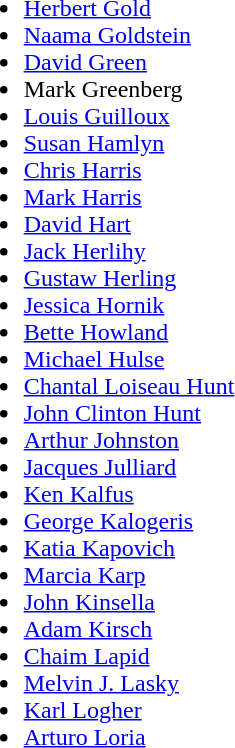<table align="center" summary="middle column visually second">
<tr>
<td align="left"><br><ul><li><a href='#'>Herbert Gold</a></li><li><a href='#'>Naama Goldstein</a></li><li><a href='#'>David Green</a></li><li>Mark Greenberg</li><li><a href='#'>Louis Guilloux</a></li><li><a href='#'>Susan Hamlyn</a></li><li><a href='#'>Chris Harris</a></li><li><a href='#'>Mark Harris</a></li><li><a href='#'>David Hart</a></li><li><a href='#'>Jack Herlihy</a></li><li><a href='#'>Gustaw Herling</a></li><li><a href='#'>Jessica Hornik</a></li><li><a href='#'>Bette Howland</a></li><li><a href='#'>Michael Hulse</a></li><li><a href='#'>Chantal Loiseau Hunt</a></li><li><a href='#'>John Clinton Hunt</a></li><li><a href='#'>Arthur Johnston</a></li><li><a href='#'>Jacques Julliard</a></li><li><a href='#'>Ken Kalfus</a></li><li><a href='#'>George Kalogeris</a></li><li><a href='#'>Katia Kapovich</a></li><li><a href='#'>Marcia Karp</a></li><li><a href='#'>John Kinsella</a></li><li><a href='#'>Adam Kirsch</a></li><li><a href='#'>Chaim Lapid</a></li><li><a href='#'>Melvin J. Lasky</a></li><li><a href='#'>Karl Logher</a></li><li><a href='#'>Arturo Loria</a></li></ul></td>
</tr>
</table>
